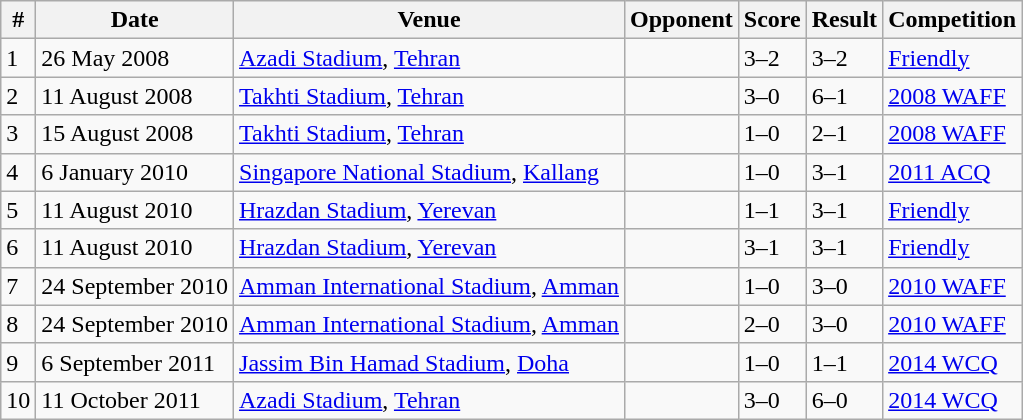<table class="wikitable">
<tr>
<th>#</th>
<th>Date</th>
<th>Venue</th>
<th>Opponent</th>
<th>Score</th>
<th>Result</th>
<th>Competition</th>
</tr>
<tr>
<td>1</td>
<td>26 May 2008</td>
<td><a href='#'>Azadi Stadium</a>, <a href='#'>Tehran</a></td>
<td></td>
<td>3–2</td>
<td>3–2</td>
<td><a href='#'>Friendly</a></td>
</tr>
<tr>
<td>2</td>
<td>11 August 2008</td>
<td><a href='#'>Takhti Stadium</a>, <a href='#'>Tehran</a></td>
<td></td>
<td>3–0</td>
<td>6–1</td>
<td><a href='#'>2008 WAFF</a></td>
</tr>
<tr>
<td>3</td>
<td>15 August 2008</td>
<td><a href='#'>Takhti Stadium</a>, <a href='#'>Tehran</a></td>
<td></td>
<td>1–0</td>
<td>2–1</td>
<td><a href='#'>2008 WAFF</a></td>
</tr>
<tr>
<td>4</td>
<td>6 January 2010</td>
<td><a href='#'>Singapore National Stadium</a>, <a href='#'>Kallang</a></td>
<td></td>
<td>1–0</td>
<td>3–1</td>
<td><a href='#'>2011 ACQ</a></td>
</tr>
<tr>
<td>5</td>
<td>11 August 2010</td>
<td><a href='#'>Hrazdan Stadium</a>, <a href='#'>Yerevan</a></td>
<td></td>
<td>1–1</td>
<td>3–1</td>
<td><a href='#'>Friendly</a></td>
</tr>
<tr>
<td>6</td>
<td>11 August 2010</td>
<td><a href='#'>Hrazdan Stadium</a>, <a href='#'>Yerevan</a></td>
<td></td>
<td>3–1</td>
<td>3–1</td>
<td><a href='#'>Friendly</a></td>
</tr>
<tr>
<td>7</td>
<td>24 September 2010</td>
<td><a href='#'>Amman International Stadium</a>, <a href='#'>Amman</a></td>
<td></td>
<td>1–0</td>
<td>3–0</td>
<td><a href='#'>2010 WAFF</a></td>
</tr>
<tr>
<td>8</td>
<td>24 September 2010</td>
<td><a href='#'>Amman International Stadium</a>, <a href='#'>Amman</a></td>
<td></td>
<td>2–0</td>
<td>3–0</td>
<td><a href='#'>2010 WAFF</a></td>
</tr>
<tr>
<td>9</td>
<td>6 September 2011</td>
<td><a href='#'>Jassim Bin Hamad Stadium</a>, <a href='#'>Doha</a></td>
<td></td>
<td>1–0</td>
<td>1–1</td>
<td><a href='#'>2014 WCQ</a></td>
</tr>
<tr>
<td>10</td>
<td>11 October 2011</td>
<td><a href='#'>Azadi Stadium</a>, <a href='#'>Tehran</a></td>
<td></td>
<td>3–0</td>
<td>6–0</td>
<td><a href='#'>2014 WCQ</a></td>
</tr>
</table>
